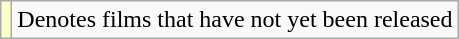<table class="wikitable">
<tr>
<td style="background:#ffc;"></td>
<td>Denotes films that have not yet been released</td>
</tr>
</table>
